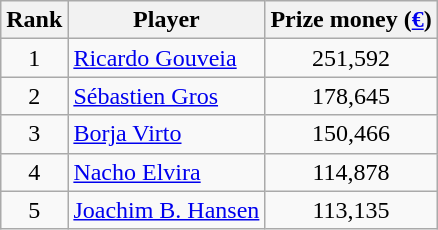<table class="wikitable">
<tr>
<th>Rank</th>
<th>Player</th>
<th>Prize money (<a href='#'>€</a>)</th>
</tr>
<tr>
<td align=center>1</td>
<td> <a href='#'>Ricardo Gouveia</a></td>
<td align=center>251,592</td>
</tr>
<tr>
<td align=center>2</td>
<td> <a href='#'>Sébastien Gros</a></td>
<td align=center>178,645</td>
</tr>
<tr>
<td align=center>3</td>
<td> <a href='#'>Borja Virto</a></td>
<td align=center>150,466</td>
</tr>
<tr>
<td align=center>4</td>
<td> <a href='#'>Nacho Elvira</a></td>
<td align=center>114,878</td>
</tr>
<tr>
<td align=center>5</td>
<td> <a href='#'>Joachim B. Hansen</a></td>
<td align=center>113,135</td>
</tr>
</table>
